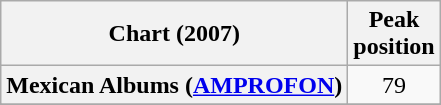<table class="wikitable sortable plainrowheaders" style="text-align:center">
<tr>
<th scope="col">Chart (2007)</th>
<th scope="col">Peak<br>position</th>
</tr>
<tr>
<th scope="row">Mexican Albums (<a href='#'>AMPROFON</a>)</th>
<td>79</td>
</tr>
<tr>
</tr>
<tr>
</tr>
<tr>
</tr>
</table>
